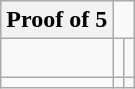<table class="wikitable collapsible collapsed">
<tr>
<th>Proof of 5</th>
</tr>
<tr>
<td><br></td>
<td></td>
<td></td>
</tr>
<tr>
<td></td>
<td></td>
</tr>
</table>
